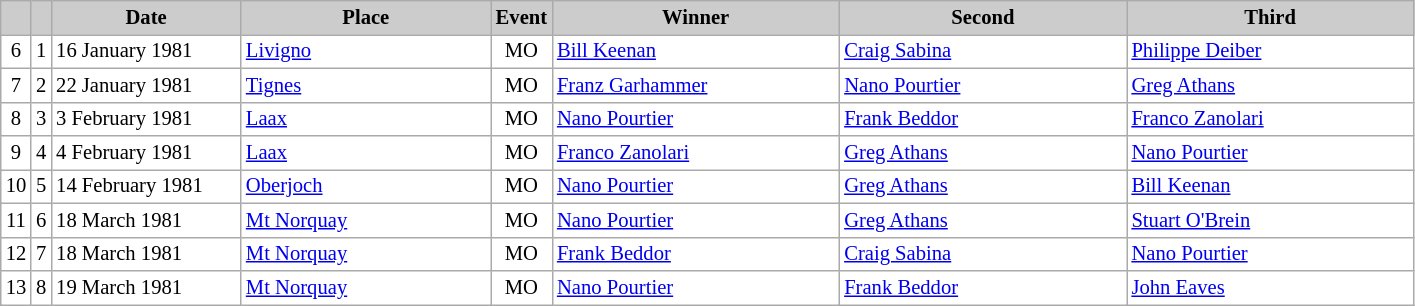<table class="wikitable plainrowheaders" style="background:#fff; font-size:86%; line-height:16px; border:grey solid 1px; border-collapse:collapse;">
<tr style="background:#ccc; text-align:center;">
<th scope="col" style="background:#ccc; width=20 px;"></th>
<th scope="col" style="background:#ccc; width=30 px;"></th>
<th scope="col" style="background:#ccc; width:120px;">Date</th>
<th scope="col" style="background:#ccc; width:160px;">Place</th>
<th scope="col" style="background:#ccc; width:15px;">Event</th>
<th scope="col" style="background:#ccc; width:185px;">Winner</th>
<th scope="col" style="background:#ccc; width:185px;">Second</th>
<th scope="col" style="background:#ccc; width:185px;">Third</th>
</tr>
<tr>
<td align=center>6</td>
<td align=center>1</td>
<td>16 January 1981</td>
<td> <a href='#'>Livigno</a></td>
<td align=center>MO</td>
<td> <a href='#'>Bill Keenan</a></td>
<td> <a href='#'>Craig Sabina</a></td>
<td> <a href='#'>Philippe Deiber</a></td>
</tr>
<tr>
<td align=center>7</td>
<td align=center>2</td>
<td>22 January 1981</td>
<td> <a href='#'>Tignes</a></td>
<td align=center>MO</td>
<td> <a href='#'>Franz Garhammer</a></td>
<td> <a href='#'>Nano Pourtier</a></td>
<td> <a href='#'>Greg Athans</a></td>
</tr>
<tr>
<td align=center>8</td>
<td align=center>3</td>
<td>3 February 1981</td>
<td> <a href='#'>Laax</a></td>
<td align=center>MO</td>
<td> <a href='#'>Nano Pourtier</a></td>
<td> <a href='#'>Frank Beddor</a></td>
<td> <a href='#'>Franco Zanolari</a></td>
</tr>
<tr>
<td align=center>9</td>
<td align=center>4</td>
<td>4 February 1981</td>
<td> <a href='#'>Laax</a></td>
<td align=center>MO</td>
<td> <a href='#'>Franco Zanolari</a></td>
<td> <a href='#'>Greg Athans</a></td>
<td> <a href='#'>Nano Pourtier</a></td>
</tr>
<tr>
<td align=center>10</td>
<td align=center>5</td>
<td>14 February 1981</td>
<td> <a href='#'>Oberjoch</a></td>
<td align=center>MO</td>
<td> <a href='#'>Nano Pourtier</a></td>
<td> <a href='#'>Greg Athans</a></td>
<td> <a href='#'>Bill Keenan</a></td>
</tr>
<tr>
<td align=center>11</td>
<td align=center>6</td>
<td>18 March 1981</td>
<td> <a href='#'>Mt Norquay</a></td>
<td align=center>MO</td>
<td> <a href='#'>Nano Pourtier</a></td>
<td> <a href='#'>Greg Athans</a></td>
<td> <a href='#'>Stuart O'Brein</a></td>
</tr>
<tr>
<td align=center>12</td>
<td align=center>7</td>
<td>18 March 1981</td>
<td> <a href='#'>Mt Norquay</a></td>
<td align=center>MO</td>
<td> <a href='#'>Frank Beddor</a></td>
<td> <a href='#'>Craig Sabina</a></td>
<td> <a href='#'>Nano Pourtier</a></td>
</tr>
<tr>
<td align=center>13</td>
<td align=center>8</td>
<td>19 March 1981</td>
<td> <a href='#'>Mt Norquay</a></td>
<td align=center>MO</td>
<td> <a href='#'>Nano Pourtier</a></td>
<td> <a href='#'>Frank Beddor</a></td>
<td> <a href='#'>John Eaves</a></td>
</tr>
</table>
